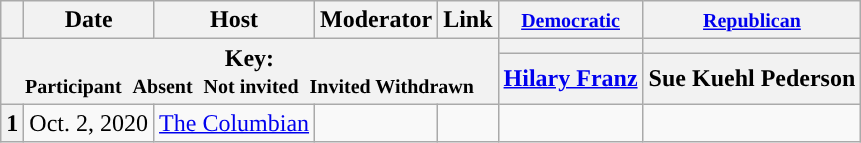<table class="wikitable" style="text-align:center;">
<tr>
<th scope="col"></th>
<th scope="col">Date</th>
<th scope="col">Host</th>
<th scope="col">Moderator</th>
<th scope="col">Link</th>
<th scope="col"><small><a href='#'>Democratic</a></small></th>
<th scope="col"><small><a href='#'>Republican</a></small></th>
</tr>
<tr>
<th colspan="5" rowspan="2">Key:<br> <small>Participant </small>  <small>Absent </small>  <small>Not invited </small>  <small>Invited  Withdrawn</small></th>
<th scope="col" style="background:"></th>
<th scope="col" style="background:"></th>
</tr>
<tr>
<th scope="col"><a href='#'>Hilary Franz</a></th>
<th scope="col">Sue Kuehl Pederson</th>
</tr>
<tr>
<th>1</th>
<td style="white-space:nowrap;">Oct. 2, 2020</td>
<td style="white-space:nowrap;"><a href='#'>The Columbian</a></td>
<td style="white-space:nowrap;"></td>
<td style="white-space:nowrap;"></td>
<td></td>
<td></td>
</tr>
</table>
